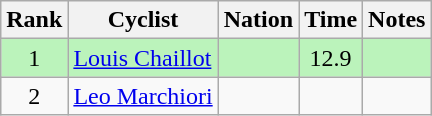<table class="wikitable sortable" style="text-align:center">
<tr>
<th>Rank</th>
<th>Cyclist</th>
<th>Nation</th>
<th>Time</th>
<th>Notes</th>
</tr>
<tr bgcolor=bbf3bb>
<td>1</td>
<td align=left><a href='#'>Louis Chaillot</a></td>
<td align=left></td>
<td>12.9</td>
<td></td>
</tr>
<tr>
<td>2</td>
<td align=left><a href='#'>Leo Marchiori</a></td>
<td align=left></td>
<td></td>
<td></td>
</tr>
</table>
